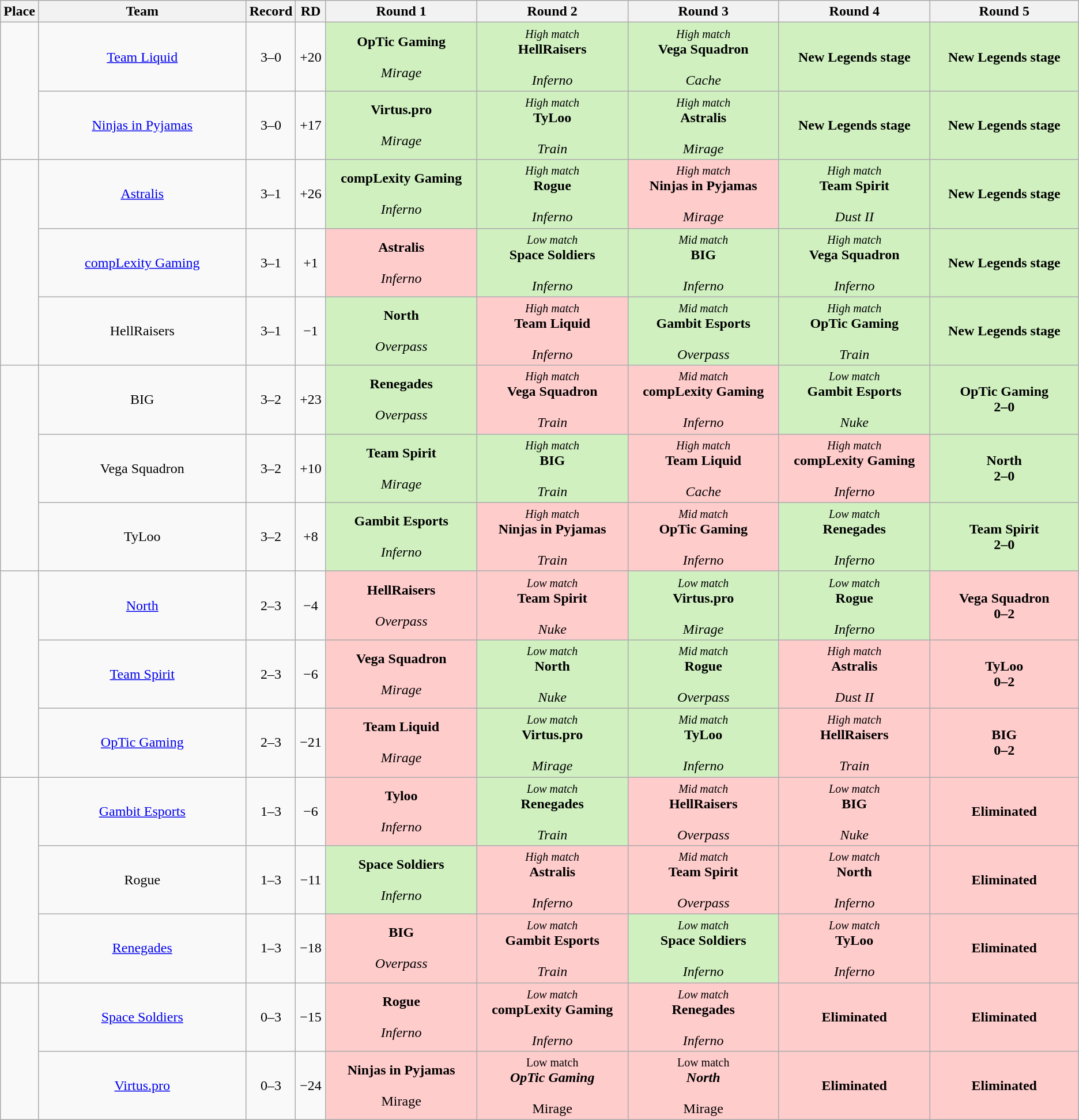<table class="wikitable" style="text-align: center;">
<tr>
<th width="20px">Place</th>
<th width="400px">Team</th>
<th width="50px">Record</th>
<th width="30px">RD</th>
<th width="260px">Round 1</th>
<th width="260px">Round 2</th>
<th width="260px">Round 3</th>
<th width="260px">Round 4</th>
<th width="260px">Round 5</th>
</tr>
<tr>
<td rowspan="2"></td>
<td><a href='#'>Team Liquid</a></td>
<td>3–0</td>
<td>+20</td>
<td style="background: #D0F0C0;"><strong>OpTic Gaming<br></strong><br><em>Mirage</em></td>
<td style="background: #D0F0C0;"><small><em>High match</em></small><br><strong>HellRaisers<br></strong><br><em>Inferno</em></td>
<td style="background: #D0F0C0;"><small><em>High match</em></small><br><strong>Vega Squadron<br></strong><br><em>Cache</em></td>
<td style="background: #D0F0C0;"><strong>New Legends stage</strong></td>
<td style="background: #D0F0C0;"><strong>New Legends stage</strong></td>
</tr>
<tr>
<td><a href='#'>Ninjas in Pyjamas</a></td>
<td>3–0</td>
<td>+17</td>
<td style="background: #D0F0C0;"><strong>Virtus.pro<br></strong><br><em>Mirage</em></td>
<td style="background: #D0F0C0;"><small><em>High match</em></small><br><strong>TyLoo<br></strong><br><em>Train</em></td>
<td style="background: #D0F0C0;"><small><em>High match</em></small><br><strong>Astralis<br></strong><br><em>Mirage</em></td>
<td style="background: #D0F0C0;"><strong>New Legends stage</strong></td>
<td style="background: #D0F0C0;"><strong>New Legends stage</strong></td>
</tr>
<tr>
<td rowspan="3"></td>
<td><a href='#'>Astralis</a></td>
<td>3–1</td>
<td>+26</td>
<td style="background: #D0F0C0;"><strong>compLexity Gaming<br></strong><br><em>Inferno</em></td>
<td style="background: #D0F0C0;"><small><em>High match</em></small><br><strong>Rogue<br></strong><br><em>Inferno</em></td>
<td style="background: #FFCCCC;"><small><em>High match</em></small><br><strong>Ninjas in Pyjamas<br></strong><br><em>Mirage</em></td>
<td style="background: #D0F0C0;"><small><em>High match</em></small><br><strong>Team Spirit<br></strong><br><em>Dust II</em></td>
<td style="background: #D0F0C0;"><strong>New Legends stage</strong></td>
</tr>
<tr>
<td><a href='#'>compLexity Gaming</a></td>
<td>3–1</td>
<td>+1</td>
<td style="background: #FFCCCC;"><strong>Astralis<br></strong><br><em>Inferno</em></td>
<td style="background: #D0F0C0;"><small><em>Low match</em></small><br><strong>Space Soldiers<br></strong><br><em>Inferno</em></td>
<td style="background: #D0F0C0;"><small><em>Mid match</em></small><br><strong>BIG<br></strong><br><em>Inferno</em></td>
<td style="background: #D0F0C0;"><small><em>High match</em></small><br><strong>Vega Squadron<br></strong><br><em>Inferno</em></td>
<td style="background: #D0F0C0;"><strong>New Legends stage</strong></td>
</tr>
<tr>
<td>HellRaisers</td>
<td>3–1</td>
<td>−1</td>
<td style="background: #D0F0C0;"><strong>North<br></strong><br><em>Overpass</em></td>
<td style="background: #FFCCCC;"><small><em>High match</em></small><br><strong>Team Liquid<br></strong><br><em>Inferno</em></td>
<td style="background: #D0F0C0;"><small><em>Mid match</em></small><br><strong>Gambit Esports<br></strong><br><em>Overpass</em></td>
<td style="background: #D0F0C0;"><small><em>High match</em></small><br><strong>OpTic Gaming<br></strong><br><em>Train</em></td>
<td style="background: #D0F0C0;"><strong>New Legends stage</strong></td>
</tr>
<tr>
<td rowspan="3"></td>
<td>BIG</td>
<td>3–2</td>
<td>+23</td>
<td style="background: #D0F0C0;"><strong>Renegades<br></strong><br><em>Overpass</em></td>
<td style="background: #FFCCCC;"><small><em>High match</em></small><br><strong>Vega Squadron<br></strong><br><em>Train</em></td>
<td style="background: #FFCCCC;"><small><em>Mid match</em></small><br><strong>compLexity Gaming<br></strong><br><em>Inferno</em></td>
<td style="background: #D0F0C0;"><small><em>Low match</em></small><br><strong>Gambit Esports<br></strong><br><em>Nuke</em></td>
<td style="background: #D0F0C0;"><strong>OpTic Gaming<br>2–0</strong></td>
</tr>
<tr>
<td>Vega Squadron</td>
<td>3–2</td>
<td>+10</td>
<td style="background: #D0F0C0;"><strong>Team Spirit<br></strong><br><em>Mirage</em></td>
<td style="background: #D0F0C0;"><small><em>High match</em></small><br><strong>BIG<br></strong><br><em>Train</em></td>
<td style="background: #FFCCCC;"><small><em>High match</em></small><br><strong>Team Liquid<br></strong><br><em>Cache</em></td>
<td style="background: #FFCCCC;"><small><em>High match</em></small><br><strong>compLexity Gaming<br></strong><br><em>Inferno</em></td>
<td style="background: #D0F0C0;"><strong>North<br>2–0</strong></td>
</tr>
<tr>
<td>TyLoo</td>
<td>3–2</td>
<td>+8</td>
<td style="background: #D0F0C0;"><strong>Gambit Esports <br></strong><br><em>Inferno</em></td>
<td style="background: #FFCCCC;"><small><em>High match</em></small><br><strong>Ninjas in Pyjamas<br></strong><br><em>Train</em></td>
<td style="background: #FFCCCC;"><small><em>Mid match</em></small><br><strong>OpTic Gaming<br></strong><br><em>Inferno</em></td>
<td style="background: #D0F0C0;"><small><em>Low match</em></small><br><strong>Renegades<br></strong><br><em>Inferno</em></td>
<td style="background: #D0F0C0;"><strong>Team Spirit<br>2–0</strong></td>
</tr>
<tr>
<td rowspan="3"></td>
<td><a href='#'>North</a></td>
<td>2–3</td>
<td>−4</td>
<td style="background: #FFCCCC;"><strong>HellRaisers<br></strong><br><em>Overpass</em></td>
<td style="background: #FFCCCC;"><small><em>Low match</em></small><br><strong>Team Spirit<br></strong><br><em>Nuke</em></td>
<td style="background: #D0F0C0;"><small><em>Low match</em></small><br><strong>Virtus.pro<br></strong><br><em>Mirage</em></td>
<td style="background: #D0F0C0;"><small><em>Low match</em></small><br><strong>Rogue<br></strong><br><em>Inferno</em></td>
<td style="background: #FFCCCC;"><strong>Vega Squadron<br>0–2</strong></td>
</tr>
<tr>
<td><a href='#'>Team Spirit</a></td>
<td>2–3</td>
<td>−6</td>
<td style="background: #FFCCCC;"><strong>Vega Squadron<br></strong><br><em>Mirage</em></td>
<td style="background: #D0F0C0;"><small><em>Low match</em></small><br><strong>North<br></strong><br><em>Nuke</em></td>
<td style="background: #D0F0C0;"><small><em>Mid match</em></small><br><strong>Rogue<br></strong><br><em>Overpass</em></td>
<td style="background: #FFCCCC;"><small><em>High match</em></small><br><strong>Astralis<br></strong><br><em>Dust II</em></td>
<td style="background: #FFCCCC;"><strong>TyLoo<br>0–2</strong></td>
</tr>
<tr>
<td><a href='#'>OpTic Gaming</a></td>
<td>2–3</td>
<td>−21</td>
<td style="background: #FFCCCC;"><strong>Team Liquid<br></strong><br><em>Mirage</em></td>
<td style="background: #D0F0C0;"><small><em>Low match</em></small><br><strong>Virtus.pro<br></strong><br><em>Mirage</em></td>
<td style="background: #D0F0C0;"><small><em>Mid match</em></small><br><strong>TyLoo<br></strong><br><em>Inferno</em></td>
<td style="background: #FFCCCC;"><small><em>High match</em></small><br><strong>HellRaisers<br></strong><br><em>Train</em></td>
<td style="background: #FFCCCC;"><strong>BIG<br>0–2</strong></td>
</tr>
<tr>
<td rowspan="3"></td>
<td><a href='#'>Gambit Esports</a></td>
<td>1–3</td>
<td>−6</td>
<td style="background: #FFCCCC;"><strong>Tyloo<br></strong><br><em>Inferno</em></td>
<td style="background: #D0F0C0;"><small><em>Low match</em></small><br><strong>Renegades<br></strong><br><em>Train</em></td>
<td style="background: #FFCCCC;"><small><em>Mid match</em></small><br><strong>HellRaisers<br></strong><br><em>Overpass</em></td>
<td style="background: #FFCCCC;"><small><em>Low match</em></small><br><strong>BIG<br></strong><br><em>Nuke</em></td>
<td style="background: #FFCCCC;"><strong>Eliminated</strong></td>
</tr>
<tr>
<td>Rogue</td>
<td>1–3</td>
<td>−11</td>
<td style="background: #D0F0C0;"><strong>Space Soldiers<br></strong><br><em>Inferno</em></td>
<td style="background: #FFCCCC;"><small><em>High match</em></small><br><strong>Astralis<br></strong><br><em>Inferno</em></td>
<td style="background: #FFCCCC;"><small><em>Mid match</em></small><br><strong>Team Spirit<br></strong><br><em>Overpass</em></td>
<td style="background: #FFCCCC;"><small><em>Low match</em></small><br><strong>North<br></strong><br><em>Inferno</em></td>
<td style="background: #FFCCCC;"><strong>Eliminated</strong></td>
</tr>
<tr>
<td><a href='#'>Renegades</a></td>
<td>1–3</td>
<td>−18</td>
<td style="background: #FFCCCC;"><strong>BIG<br></strong><br><em>Overpass</em></td>
<td style="background: #FFCCCC;"><small><em>Low match</em></small><br><strong>Gambit Esports<br></strong><br><em>Train</em></td>
<td style="background: #D0F0C0;"><small><em>Low match</em></small><br><strong>Space Soldiers<br></strong><br><em>Inferno</em></td>
<td style="background: #FFCCCC;"><small><em>Low match</em></small><br><strong>TyLoo<br></strong><br><em>Inferno</em></td>
<td style="background: #FFCCCC;"><strong>Eliminated</strong></td>
</tr>
<tr>
<td rowspan="2"></td>
<td><a href='#'>Space Soldiers</a></td>
<td>0–3</td>
<td>−15</td>
<td style="background: #FFCCCC;"><strong>Rogue<br></strong><br><em>Inferno</em></td>
<td style="background: #FFCCCC;"><small><em>Low match</em></small><br><strong>compLexity Gaming<br></strong><br><em>Inferno</em></td>
<td style="background: #FFCCCC;"><small><em>Low match</em></small><br><strong>Renegades<br></strong><br><em>Inferno</td>
<td style="background: #FFCCCC;"><strong>Eliminated</strong></td>
<td style="background: #FFCCCC;"><strong>Eliminated</strong></td>
</tr>
<tr>
<td><a href='#'>Virtus.pro</a></td>
<td>0–3</td>
<td>−24</td>
<td style="background: #FFCCCC;"><strong>Ninjas in Pyjamas<br></strong><br></em>Mirage<em></td>
<td style="background: #FFCCCC;"><small></em>Low match<em></small><br><strong>OpTic Gaming<br></strong><br></em>Mirage<em></td>
<td style="background: #FFCCCC;"><small></em>Low match<em></small><br><strong>North<br></strong><br></em>Mirage<em></td>
<td style="background: #FFCCCC;"><strong>Eliminated</strong></td>
<td style="background: #FFCCCC;"><strong>Eliminated</strong></td>
</tr>
</table>
